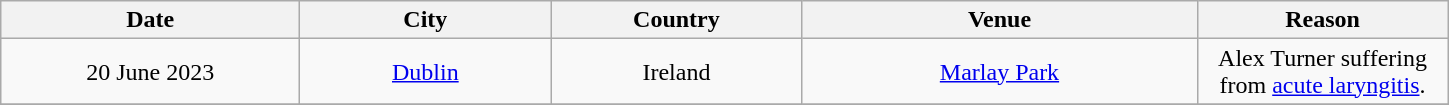<table class="wikitable plainrowheaders" style="text-align:center;">
<tr>
<th scope="col" style="width:12em;">Date</th>
<th scope="col" style="width:10em;">City</th>
<th scope="col" style="width:10em;">Country</th>
<th scope="col" style="width:16em;">Venue</th>
<th scope="col" style="width:10em;">Reason</th>
</tr>
<tr>
<td>20 June 2023</td>
<td><a href='#'>Dublin</a></td>
<td>Ireland</td>
<td><a href='#'>Marlay Park</a></td>
<td>Alex Turner suffering from <a href='#'>acute laryngitis</a>.</td>
</tr>
<tr>
</tr>
</table>
